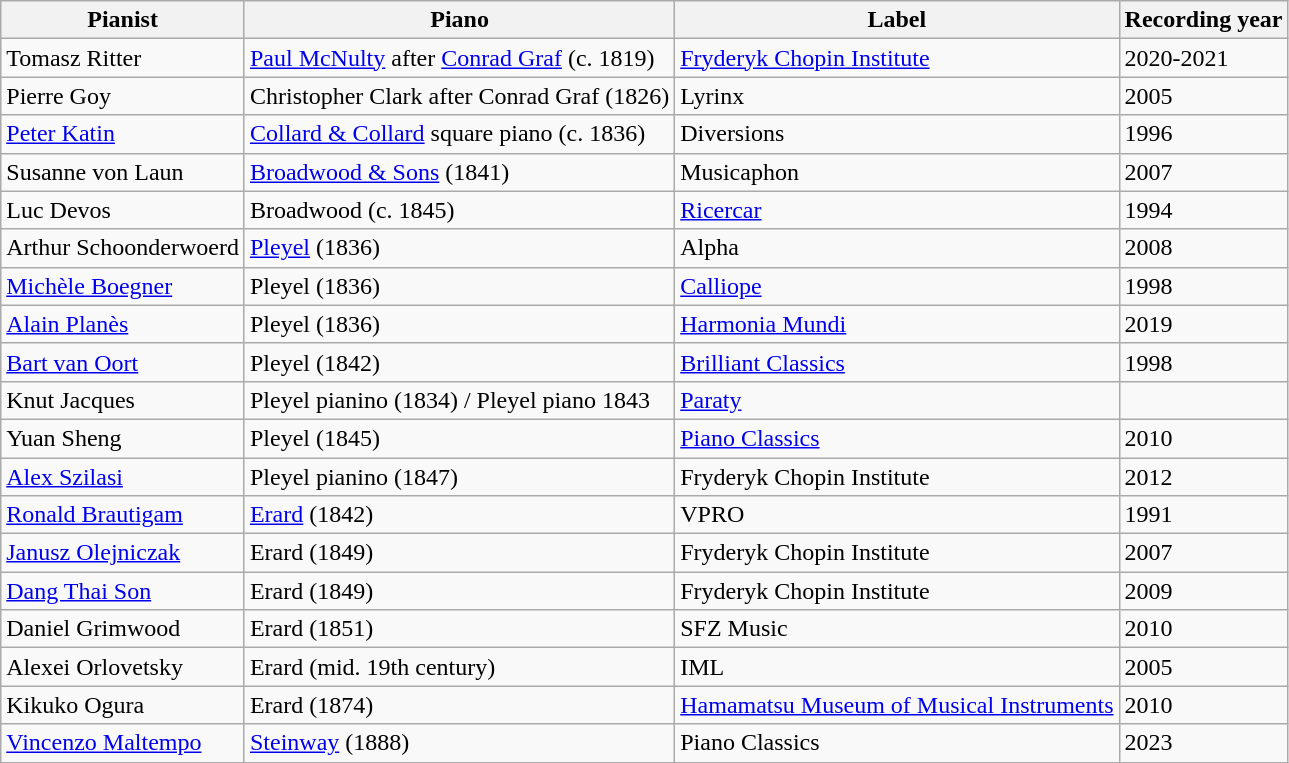<table class="wikitable">
<tr>
<th>Pianist</th>
<th>Piano</th>
<th>Label</th>
<th>Recording year</th>
</tr>
<tr>
<td>Tomasz Ritter</td>
<td><a href='#'>Paul McNulty</a> after <a href='#'>Conrad Graf</a> (c. 1819)</td>
<td><a href='#'>Fryderyk Chopin Institute</a></td>
<td>2020-2021</td>
</tr>
<tr>
<td>Pierre Goy</td>
<td>Christopher Clark after Conrad Graf (1826)</td>
<td>Lyrinx</td>
<td>2005</td>
</tr>
<tr>
<td><a href='#'>Peter Katin</a></td>
<td><a href='#'>Collard & Collard</a> square piano (c. 1836)</td>
<td>Diversions</td>
<td>1996</td>
</tr>
<tr>
<td>Susanne von Laun</td>
<td><a href='#'>Broadwood & Sons</a> (1841)</td>
<td>Musicaphon</td>
<td>2007</td>
</tr>
<tr>
<td>Luc Devos</td>
<td>Broadwood (c. 1845)</td>
<td><a href='#'>Ricercar</a></td>
<td>1994</td>
</tr>
<tr>
<td>Arthur Schoonderwoerd</td>
<td><a href='#'>Pleyel</a> (1836)</td>
<td>Alpha</td>
<td>2008</td>
</tr>
<tr>
<td><a href='#'>Michèle Boegner</a></td>
<td>Pleyel (1836)</td>
<td><a href='#'>Calliope</a></td>
<td>1998</td>
</tr>
<tr>
<td><a href='#'>Alain Planès</a></td>
<td>Pleyel (1836)</td>
<td><a href='#'>Harmonia Mundi</a></td>
<td>2019</td>
</tr>
<tr>
<td><a href='#'>Bart van Oort</a></td>
<td>Pleyel (1842)</td>
<td><a href='#'>Brilliant Classics</a></td>
<td>1998</td>
</tr>
<tr>
<td>Knut Jacques</td>
<td>Pleyel pianino (1834) / Pleyel piano 1843</td>
<td><a href='#'>Paraty</a></td>
<td></td>
</tr>
<tr>
<td>Yuan Sheng</td>
<td>Pleyel (1845)</td>
<td><a href='#'>Piano Classics</a></td>
<td>2010</td>
</tr>
<tr>
<td><a href='#'>Alex Szilasi</a></td>
<td>Pleyel pianino (1847)</td>
<td>Fryderyk Chopin Institute</td>
<td>2012</td>
</tr>
<tr>
<td><a href='#'>Ronald Brautigam</a></td>
<td><a href='#'>Erard</a> (1842)</td>
<td>VPRO</td>
<td>1991</td>
</tr>
<tr>
<td><a href='#'>Janusz Olejniczak</a></td>
<td>Erard (1849)</td>
<td>Fryderyk Chopin Institute</td>
<td>2007</td>
</tr>
<tr>
<td><a href='#'>Dang Thai Son</a></td>
<td>Erard (1849)</td>
<td>Fryderyk Chopin Institute</td>
<td>2009</td>
</tr>
<tr>
<td>Daniel Grimwood</td>
<td>Erard (1851)</td>
<td>SFZ Music</td>
<td>2010</td>
</tr>
<tr>
<td>Alexei Orlovetsky</td>
<td>Erard (mid. 19th century)</td>
<td>IML</td>
<td>2005</td>
</tr>
<tr>
<td>Kikuko Ogura</td>
<td>Erard (1874)</td>
<td><a href='#'>Hamamatsu Museum of Musical Instruments</a></td>
<td>2010</td>
</tr>
<tr>
<td><a href='#'>Vincenzo Maltempo</a></td>
<td><a href='#'>Steinway</a> (1888)</td>
<td>Piano Classics</td>
<td>2023</td>
</tr>
</table>
